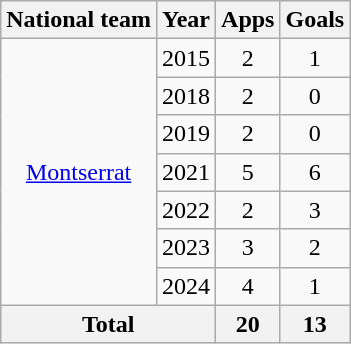<table class="wikitable" style="text-align:center">
<tr>
<th>National team</th>
<th>Year</th>
<th>Apps</th>
<th>Goals</th>
</tr>
<tr>
<td rowspan="7"><a href='#'>Montserrat</a></td>
<td>2015</td>
<td>2</td>
<td>1</td>
</tr>
<tr>
<td>2018</td>
<td>2</td>
<td>0</td>
</tr>
<tr>
<td>2019</td>
<td>2</td>
<td>0</td>
</tr>
<tr>
<td>2021</td>
<td>5</td>
<td>6</td>
</tr>
<tr>
<td>2022</td>
<td>2</td>
<td>3</td>
</tr>
<tr>
<td>2023</td>
<td>3</td>
<td>2</td>
</tr>
<tr>
<td>2024</td>
<td>4</td>
<td>1</td>
</tr>
<tr>
<th colspan="2">Total</th>
<th>20</th>
<th>13</th>
</tr>
</table>
